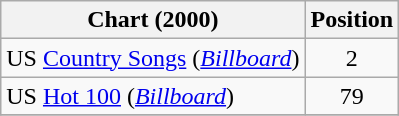<table class="wikitable sortable">
<tr>
<th scope="col">Chart (2000)</th>
<th scope="col">Position</th>
</tr>
<tr>
<td>US <a href='#'>Country Songs</a> (<em><a href='#'>Billboard</a></em>)</td>
<td align="center">2</td>
</tr>
<tr>
<td>US <a href='#'>Hot 100</a> (<em><a href='#'>Billboard</a></em>)</td>
<td align="center">79</td>
</tr>
<tr>
</tr>
</table>
